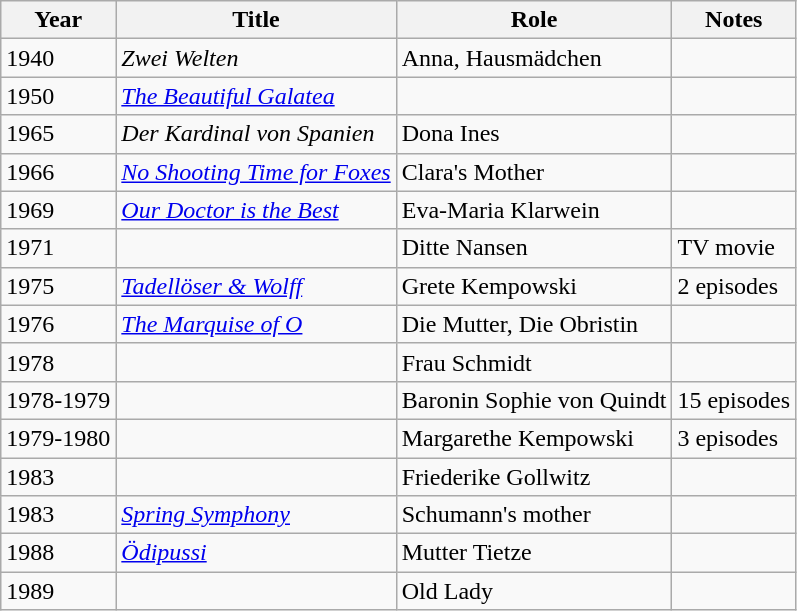<table class="wikitable">
<tr>
<th>Year</th>
<th>Title</th>
<th>Role</th>
<th>Notes</th>
</tr>
<tr>
<td>1940</td>
<td><em>Zwei Welten</em></td>
<td>Anna, Hausmädchen</td>
<td></td>
</tr>
<tr>
<td>1950</td>
<td><em><a href='#'>The Beautiful Galatea</a></em></td>
<td></td>
<td></td>
</tr>
<tr>
<td>1965</td>
<td><em>Der Kardinal von Spanien</em></td>
<td>Dona Ines</td>
<td></td>
</tr>
<tr>
<td>1966</td>
<td><em><a href='#'>No Shooting Time for Foxes</a></em></td>
<td>Clara's Mother</td>
<td></td>
</tr>
<tr>
<td>1969</td>
<td><em><a href='#'>Our Doctor is the Best</a></em></td>
<td>Eva-Maria Klarwein</td>
<td></td>
</tr>
<tr>
<td>1971</td>
<td><em></em></td>
<td>Ditte Nansen</td>
<td>TV movie</td>
</tr>
<tr>
<td>1975</td>
<td><em><a href='#'>Tadellöser & Wolff</a></em></td>
<td>Grete Kempowski</td>
<td>2 episodes</td>
</tr>
<tr>
<td>1976</td>
<td><em><a href='#'>The Marquise of O</a></em></td>
<td>Die Mutter, Die Obristin</td>
<td></td>
</tr>
<tr>
<td>1978</td>
<td><em></em></td>
<td>Frau Schmidt</td>
<td></td>
</tr>
<tr>
<td>1978-1979</td>
<td><em></em></td>
<td>Baronin Sophie von Quindt</td>
<td>15 episodes</td>
</tr>
<tr>
<td>1979-1980</td>
<td><em></em></td>
<td>Margarethe Kempowski</td>
<td>3 episodes</td>
</tr>
<tr>
<td>1983</td>
<td><em></em></td>
<td>Friederike Gollwitz</td>
<td></td>
</tr>
<tr>
<td>1983</td>
<td><em><a href='#'>Spring Symphony</a></em></td>
<td>Schumann's mother</td>
<td></td>
</tr>
<tr>
<td>1988</td>
<td><em><a href='#'>Ödipussi</a></em></td>
<td>Mutter Tietze</td>
<td></td>
</tr>
<tr>
<td>1989</td>
<td><em></em></td>
<td>Old Lady</td>
<td></td>
</tr>
</table>
